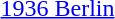<table>
<tr>
<td><a href='#'>1936 Berlin</a><br></td>
<td></td>
<td></td>
<td></td>
</tr>
</table>
